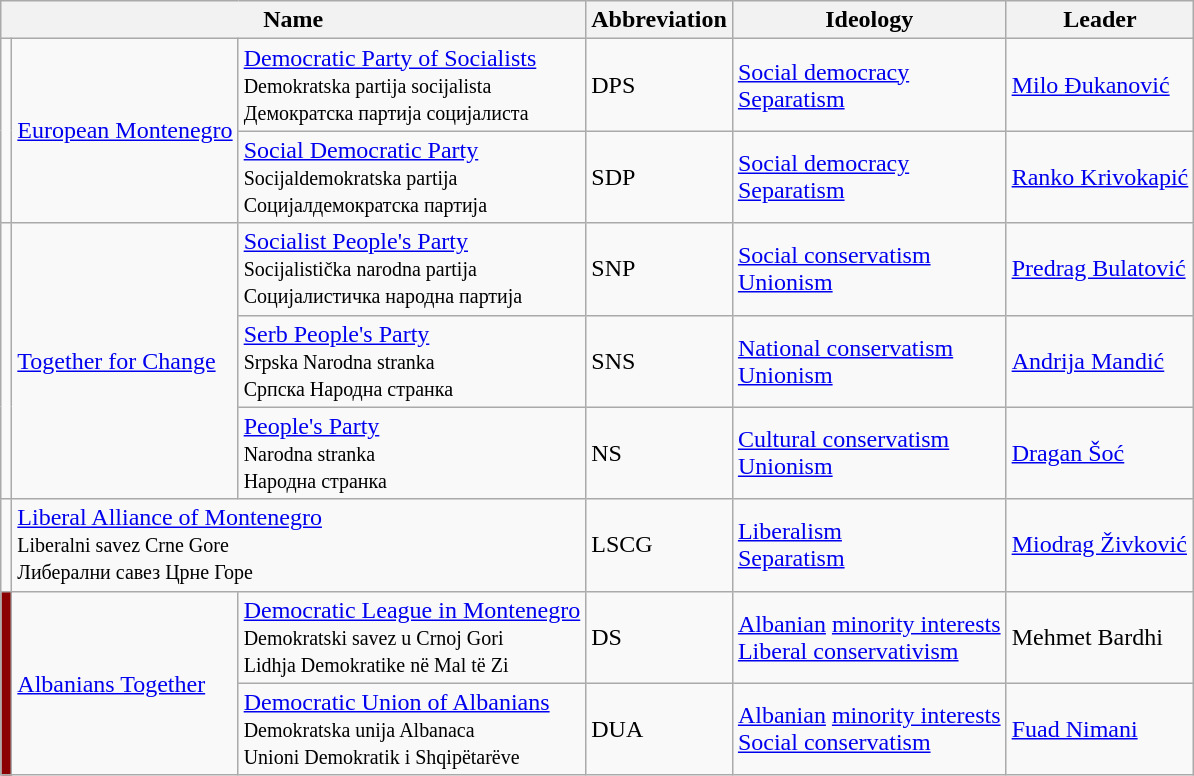<table class=wikitable>
<tr>
<th colspan=3>Name</th>
<th>Abbreviation</th>
<th>Ideology</th>
<th>Leader</th>
</tr>
<tr>
<td rowspan=2 bgcolor=></td>
<td rowspan=2><a href='#'>European Montenegro</a></td>
<td><a href='#'>Democratic Party of Socialists</a><br><small>Demokratska partija socijalista<br>Демократска партија социјалиста</small></td>
<td>DPS</td>
<td><a href='#'>Social democracy</a><br><a href='#'>Separatism</a></td>
<td><a href='#'>Milo Đukanović</a></td>
</tr>
<tr>
<td><a href='#'>Social Democratic Party</a><br><small>Socijaldemokratska partija<br>Социјалдемократска партија</small></td>
<td>SDP</td>
<td><a href='#'>Social democracy</a><br><a href='#'>Separatism</a></td>
<td><a href='#'>Ranko Krivokapić</a></td>
</tr>
<tr>
<td rowspan=3 bgcolor=></td>
<td rowspan=3><a href='#'>Together for Change</a></td>
<td><a href='#'>Socialist People's Party</a><br><small>Socijalistička narodna partija<br>Социјалистичка народна партија</small></td>
<td>SNP</td>
<td><a href='#'>Social conservatism</a><br><a href='#'>Unionism</a></td>
<td><a href='#'>Predrag Bulatović</a></td>
</tr>
<tr>
<td><a href='#'>Serb People's Party</a><br><small>Srpska Narodna stranka<br>Српска Народна странка</small></td>
<td>SNS</td>
<td><a href='#'>National conservatism</a><br><a href='#'>Unionism</a></td>
<td><a href='#'>Andrija Mandić</a></td>
</tr>
<tr>
<td><a href='#'>People's Party</a><br><small>Narodna stranka<br>Народна странка</small></td>
<td>NS</td>
<td><a href='#'>Cultural conservatism</a><br><a href='#'>Unionism</a></td>
<td><a href='#'>Dragan Šoć</a></td>
</tr>
<tr>
<td bgcolor=></td>
<td colspan=2><a href='#'>Liberal Alliance of Montenegro</a><br><small>Liberalni savez Crne Gore<br>Либерални савез Црне Горе</small></td>
<td>LSCG</td>
<td><a href='#'>Liberalism</a><br><a href='#'>Separatism</a></td>
<td><a href='#'>Miodrag Živković</a></td>
</tr>
<tr>
<td rowspan=2 bgcolor=darkred></td>
<td rowspan=2><a href='#'>Albanians Together</a></td>
<td><a href='#'>Democratic League in Montenegro</a><br><small>Demokratski savez u Crnoj Gori<br>Lidhja Demokratike në Mal të Zi</small></td>
<td>DS</td>
<td><a href='#'>Albanian</a> <a href='#'>minority interests</a><br><a href='#'>Liberal conservativism</a></td>
<td>Mehmet Bardhi</td>
</tr>
<tr>
<td><a href='#'>Democratic Union of Albanians</a><br><small>Demokratska unija Albanaca<br>Unioni Demokratik i Shqipëtarëve</small></td>
<td>DUA</td>
<td><a href='#'>Albanian</a> <a href='#'>minority interests</a><br><a href='#'>Social conservatism</a></td>
<td><a href='#'>Fuad Nimani</a></td>
</tr>
</table>
